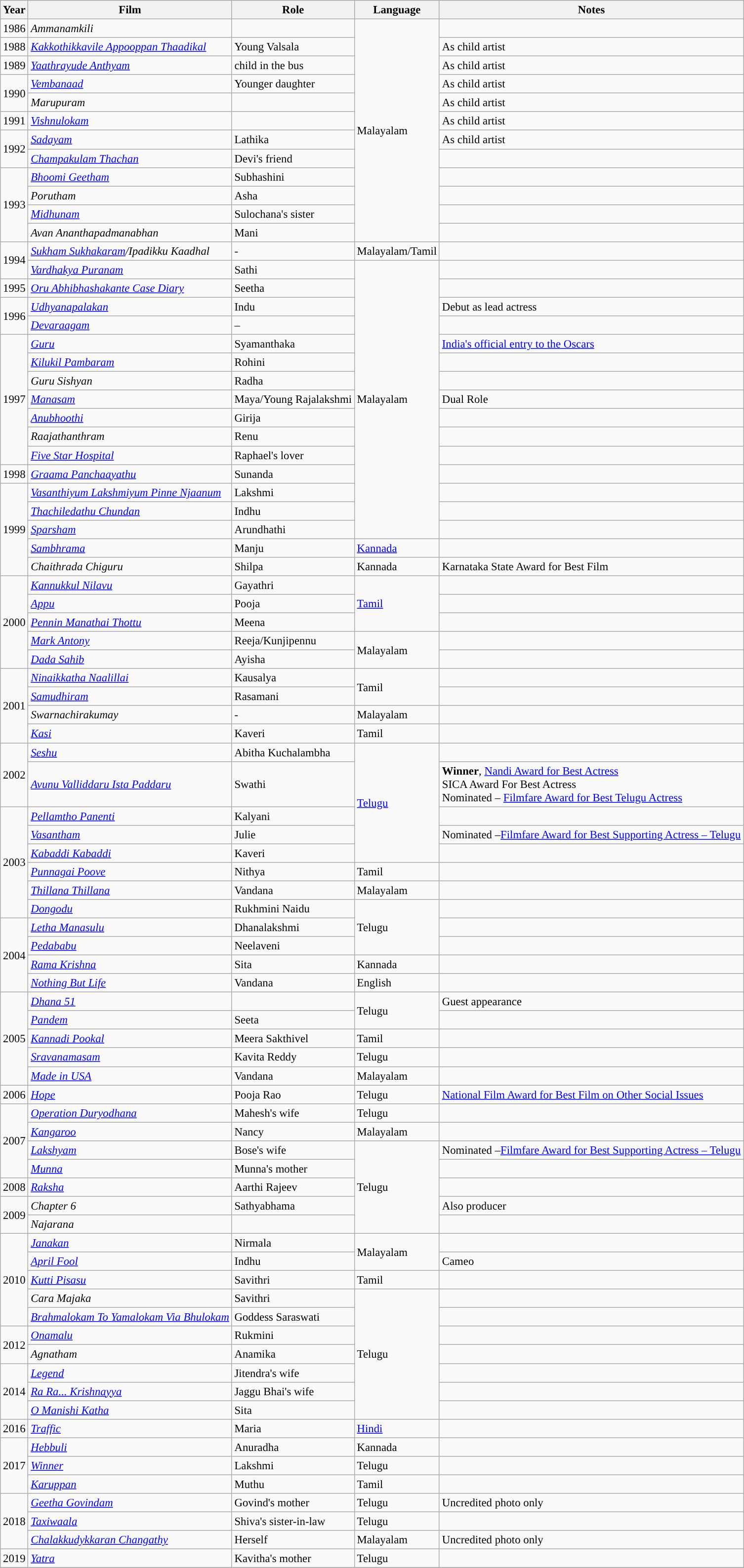<table class="wikitable sortable" style="font-size: 95%;">
<tr>
<th>Year</th>
<th>Film</th>
<th>Role</th>
<th>Language</th>
<th>Notes</th>
</tr>
<tr>
<td>1986</td>
<td><em>Ammanamkili</em></td>
<td></td>
<td rowspan="12">Malayalam</td>
<td></td>
</tr>
<tr>
<td>1988</td>
<td><em><a href='#'>Kakkothikkavile Appooppan Thaadikal</a></em></td>
<td>Young Valsala</td>
<td>As child artist</td>
</tr>
<tr>
<td>1989</td>
<td><em><a href='#'>Yaathrayude Anthyam</a></em></td>
<td>child in the bus</td>
<td>As child artist</td>
</tr>
<tr>
<td rowspan="2">1990</td>
<td><em><a href='#'>Vembanaad</a></em></td>
<td>Younger daughter</td>
<td>As child artist</td>
</tr>
<tr>
<td><em>Marupuram</em></td>
<td></td>
<td>As child artist</td>
</tr>
<tr>
<td>1991</td>
<td><em><a href='#'>Vishnulokam</a></em></td>
<td></td>
<td>As child artist</td>
</tr>
<tr>
<td rowspan="2">1992</td>
<td><em><a href='#'>Sadayam</a></em></td>
<td>Lathika</td>
<td>As child artist</td>
</tr>
<tr>
<td><em><a href='#'>Champakulam Thachan</a></em></td>
<td>Devi's friend</td>
<td></td>
</tr>
<tr>
<td rowspan="4">1993</td>
<td><em><a href='#'>Bhoomi Geetham</a></em></td>
<td>Subhashini</td>
<td></td>
</tr>
<tr>
<td><em>Porutham </em></td>
<td>Asha</td>
<td></td>
</tr>
<tr>
<td><em><a href='#'>Midhunam</a></em></td>
<td>Sulochana's sister</td>
<td></td>
</tr>
<tr>
<td><em>Avan Ananthapadmanabhan</em></td>
<td>Mani</td>
<td></td>
</tr>
<tr>
<td rowspan="2">1994</td>
<td><em><a href='#'>Sukham Sukhakaram</a>/Ipadikku Kaadhal</em></td>
<td>-</td>
<td>Malayalam/Tamil</td>
<td></td>
</tr>
<tr>
<td><em><a href='#'>Vardhakya Puranam</a></em></td>
<td>Sathi</td>
<td rowspan="15">Malayalam</td>
<td></td>
</tr>
<tr>
<td>1995</td>
<td><em><a href='#'>Oru Abhibhashakante Case Diary</a></em></td>
<td>Seetha</td>
<td></td>
</tr>
<tr>
<td rowspan="2">1996</td>
<td><em><a href='#'>Udhyanapalakan</a></em></td>
<td>Indu</td>
<td>Debut as lead actress</td>
</tr>
<tr>
<td><em><a href='#'>Devaraagam</a></em></td>
<td>–</td>
<td></td>
</tr>
<tr>
<td rowspan="7">1997</td>
<td><em><a href='#'>Guru</a></em></td>
<td>Syamanthaka</td>
<td><a href='#'>India's official entry to the Oscars</a></td>
</tr>
<tr>
<td><em><a href='#'>Kilukil Pambaram</a></em></td>
<td>Rohini</td>
<td></td>
</tr>
<tr>
<td><em>Guru Sishyan</em></td>
<td>Radha</td>
<td></td>
</tr>
<tr>
<td><em><a href='#'>Manasam</a></em></td>
<td>Maya/Young Rajalakshmi</td>
<td>Dual Role</td>
</tr>
<tr>
<td><em><a href='#'>Anubhoothi</a></em></td>
<td>Girija</td>
<td></td>
</tr>
<tr>
<td><em>Raajathanthram</em></td>
<td>Renu</td>
<td></td>
</tr>
<tr>
<td><em><a href='#'>Five Star Hospital</a></em></td>
<td>Raphael's lover</td>
<td></td>
</tr>
<tr>
<td>1998</td>
<td><em><a href='#'>Graama Panchaayathu</a></em></td>
<td>Sunanda</td>
<td></td>
</tr>
<tr>
<td rowspan="5">1999</td>
<td><em><a href='#'>Vasanthiyum Lakshmiyum Pinne Njaanum</a></em></td>
<td>Lakshmi</td>
<td></td>
</tr>
<tr>
<td><em><a href='#'>Thachiledathu Chundan</a></em></td>
<td>Indhu</td>
<td></td>
</tr>
<tr>
<td><em><a href='#'>Sparsham</a></em></td>
<td>Arundhathi</td>
<td></td>
</tr>
<tr>
<td><em><a href='#'>Sambhrama</a></em></td>
<td>Manju</td>
<td><a href='#'>Kannada</a></td>
<td></td>
</tr>
<tr>
<td><em>Chaithrada Chiguru</em></td>
<td>Shilpa</td>
<td>Kannada</td>
<td>Karnataka State Award for Best Film</td>
</tr>
<tr>
<td rowspan="5">2000</td>
<td><em><a href='#'>Kannukkul Nilavu</a></em></td>
<td>Gayathri</td>
<td rowspan="3"><a href='#'>Tamil</a></td>
<td></td>
</tr>
<tr>
<td><em><a href='#'>Appu</a></em></td>
<td>Pooja</td>
<td></td>
</tr>
<tr>
<td><em><a href='#'>Pennin Manathai Thottu</a></em></td>
<td>Meena</td>
<td></td>
</tr>
<tr>
<td><em><a href='#'>Mark Antony</a></em></td>
<td>Reeja/Kunjipennu</td>
<td rowspan="2">Malayalam</td>
<td></td>
</tr>
<tr>
<td><em><a href='#'>Dada Sahib</a></em></td>
<td>Ayisha</td>
<td></td>
</tr>
<tr>
<td rowspan="4">2001</td>
<td><em><a href='#'>Ninaikkatha Naalillai</a></em></td>
<td>Kausalya</td>
<td rowspan="2">Tamil</td>
<td></td>
</tr>
<tr>
<td><em><a href='#'>Samudhiram</a></em></td>
<td>Rasamani</td>
<td></td>
</tr>
<tr>
<td><em>Swarnachirakumay</em></td>
<td>-</td>
<td>Malayalam</td>
<td></td>
</tr>
<tr>
<td><em><a href='#'>Kasi</a></em></td>
<td>Kaveri</td>
<td>Tamil</td>
<td></td>
</tr>
<tr>
<td rowspan="2">2002</td>
<td><em><a href='#'>Seshu</a></em></td>
<td>Abitha Kuchalambha</td>
<td rowspan="5"><a href='#'>Telugu</a></td>
<td></td>
</tr>
<tr>
<td><em><a href='#'>Avunu Valliddaru Ista Paddaru</a></em></td>
<td>Swathi</td>
<td><strong>Winner</strong>, <a href='#'>Nandi Award for Best Actress</a><br>SICA Award For Best Actress <br>Nominated – <a href='#'>Filmfare Award for Best Telugu Actress</a></td>
</tr>
<tr>
<td rowspan="6">2003</td>
<td><em><a href='#'>Pellamtho Panenti</a></em></td>
<td>Kalyani</td>
<td></td>
</tr>
<tr>
<td><em><a href='#'>Vasantham</a></em></td>
<td>Julie</td>
<td>Nominated –<a href='#'>Filmfare Award for Best Supporting Actress – Telugu</a></td>
</tr>
<tr>
<td><em><a href='#'>Kabaddi Kabaddi</a></em></td>
<td>Kaveri</td>
<td></td>
</tr>
<tr>
<td><em><a href='#'>Punnagai Poove</a></em></td>
<td>Nithya</td>
<td>Tamil</td>
<td></td>
</tr>
<tr>
<td><em><a href='#'>Thillana Thillana</a></em></td>
<td>Vandana</td>
<td>Malayalam</td>
<td></td>
</tr>
<tr>
<td><em><a href='#'>Dongodu</a></em></td>
<td>Rukhmini Naidu</td>
<td rowspan="3">Telugu</td>
<td></td>
</tr>
<tr>
<td rowspan="4">2004</td>
<td><em><a href='#'>Letha Manasulu</a></em></td>
<td>Dhanalakshmi</td>
<td></td>
</tr>
<tr>
<td><em><a href='#'>Pedababu</a></em></td>
<td>Neelaveni</td>
<td></td>
</tr>
<tr>
<td><em><a href='#'>Rama Krishna</a></em></td>
<td>Sita</td>
<td>Kannada</td>
<td></td>
</tr>
<tr>
<td><em><a href='#'>Nothing But Life</a></em></td>
<td>Vandana</td>
<td>English</td>
<td></td>
</tr>
<tr>
<td rowspan="5">2005</td>
<td><em><a href='#'>Dhana 51</a></em></td>
<td></td>
<td rowspan="2">Telugu</td>
<td>Guest appearance</td>
</tr>
<tr>
<td><em><a href='#'>Pandem</a></em></td>
<td>Seeta</td>
<td></td>
</tr>
<tr>
<td><em><a href='#'>Kannadi Pookal</a></em></td>
<td>Meera Sakthivel</td>
<td>Tamil</td>
<td></td>
</tr>
<tr>
<td><em><a href='#'>Sravanamasam</a></em></td>
<td>Kavita Reddy</td>
<td>Telugu</td>
<td></td>
</tr>
<tr>
<td><em><a href='#'>Made in USA</a></em></td>
<td>Vandana</td>
<td>Malayalam</td>
<td></td>
</tr>
<tr>
<td>2006</td>
<td><em><a href='#'>Hope</a></em></td>
<td>Pooja Rao</td>
<td>Telugu</td>
<td><a href='#'>National Film Award for Best Film on Other Social Issues</a></td>
</tr>
<tr>
<td rowspan="4">2007</td>
<td><em><a href='#'>Operation Duryodhana</a></em></td>
<td>Mahesh's wife</td>
<td>Telugu</td>
<td></td>
</tr>
<tr>
<td><em><a href='#'>Kangaroo</a></em></td>
<td>Nancy</td>
<td>Malayalam</td>
<td></td>
</tr>
<tr>
<td><em><a href='#'>Lakshyam</a></em></td>
<td>Bose's wife</td>
<td rowspan="5">Telugu</td>
<td>Nominated –<a href='#'>Filmfare Award for Best Supporting Actress – Telugu</a></td>
</tr>
<tr>
<td><em><a href='#'>Munna</a></em></td>
<td>Munna's mother</td>
<td></td>
</tr>
<tr>
<td>2008</td>
<td><em><a href='#'>Raksha</a></em></td>
<td>Aarthi Rajeev</td>
<td></td>
</tr>
<tr>
<td rowspan="2">2009</td>
<td><em>Chapter 6</em></td>
<td>Sathyabhama</td>
<td>Also producer</td>
</tr>
<tr>
<td><em>Najarana</em></td>
<td></td>
<td></td>
</tr>
<tr>
<td rowspan="5">2010</td>
<td><em><a href='#'>Janakan</a></em></td>
<td>Nirmala</td>
<td rowspan="2">Malayalam</td>
<td></td>
</tr>
<tr>
<td><em><a href='#'>April Fool</a></em></td>
<td>Indhu</td>
<td>Cameo</td>
</tr>
<tr>
<td><em><a href='#'>Kutti Pisasu</a></em></td>
<td>Savithri</td>
<td>Tamil</td>
<td></td>
</tr>
<tr>
<td><em>Cara Majaka</em></td>
<td>Savithri</td>
<td rowspan="7">Telugu</td>
<td></td>
</tr>
<tr>
<td><em><a href='#'>Brahmalokam To Yamalokam Via Bhulokam</a></em></td>
<td>Goddess Saraswati</td>
<td></td>
</tr>
<tr>
<td rowspan="2">2012</td>
<td><em><a href='#'>Onamalu</a></em></td>
<td>Rukmini</td>
<td></td>
</tr>
<tr>
<td><em>Agnatham</em></td>
<td>Anamika</td>
<td></td>
</tr>
<tr>
<td rowspan="3">2014</td>
<td><em><a href='#'>Legend</a></em></td>
<td>Jitendra's wife</td>
<td></td>
</tr>
<tr>
<td><em><a href='#'>Ra Ra... Krishnayya</a></em></td>
<td>Jaggu Bhai's wife</td>
<td></td>
</tr>
<tr>
<td><em><a href='#'>O Manishi Katha</a></em></td>
<td>Sita</td>
<td></td>
</tr>
<tr>
<td>2016</td>
<td><em><a href='#'>Traffic</a></em></td>
<td>Maria</td>
<td><a href='#'>Hindi</a></td>
<td></td>
</tr>
<tr>
<td rowspan="3">2017</td>
<td><em><a href='#'>Hebbuli</a></em></td>
<td>Anuradha</td>
<td>Kannada</td>
<td></td>
</tr>
<tr>
<td><em><a href='#'>Winner</a></em></td>
<td>Lakshmi</td>
<td>Telugu</td>
<td></td>
</tr>
<tr>
<td><em><a href='#'>Karuppan</a></em></td>
<td>Muthu</td>
<td>Tamil</td>
<td></td>
</tr>
<tr>
<td rowspan=3>2018</td>
<td><em><a href='#'>Geetha Govindam</a></em></td>
<td>Govind's mother</td>
<td>Telugu</td>
<td>Uncredited photo only</td>
</tr>
<tr>
<td><em><a href='#'>Taxiwaala</a></em></td>
<td>Shiva's sister-in-law</td>
<td>Telugu</td>
<td></td>
</tr>
<tr>
<td><em><a href='#'>Chalakkudykkaran Changathy</a></em></td>
<td>Herself</td>
<td>Malayalam</td>
<td>Uncredited photo only</td>
</tr>
<tr>
<td>2019</td>
<td><em><a href='#'>Yatra</a></em></td>
<td>Kavitha's mother</td>
<td>Telugu</td>
<td></td>
</tr>
<tr>
</tr>
</table>
